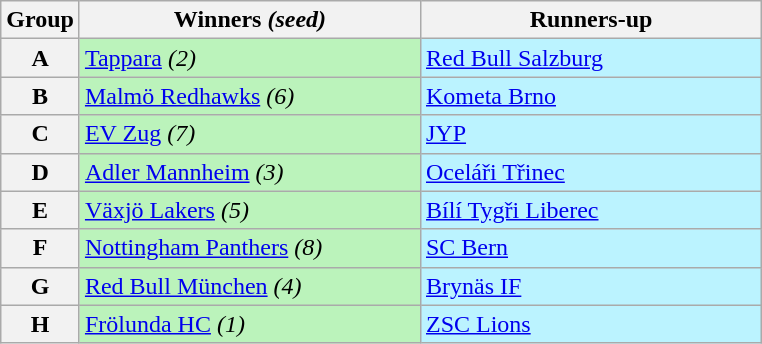<table class="wikitable">
<tr>
<th>Group</th>
<th width="220">Winners <em>(seed)</em></th>
<th width="220">Runners-up</th>
</tr>
<tr>
<th>A</th>
<td bgcolor="#BBF3BB"> <a href='#'>Tappara</a> <em>(2)</em></td>
<td bgcolor="#BBF3FF"> <a href='#'>Red Bull Salzburg</a></td>
</tr>
<tr>
<th>B</th>
<td bgcolor="#BBF3BB"> <a href='#'>Malmö Redhawks</a> <em>(6)</em></td>
<td bgcolor="#BBF3FF"> <a href='#'>Kometa Brno</a></td>
</tr>
<tr>
<th>C</th>
<td bgcolor="#BBF3BB"> <a href='#'>EV Zug</a> <em>(7)</em></td>
<td bgcolor="#BBF3FF"> <a href='#'>JYP</a></td>
</tr>
<tr>
<th>D</th>
<td bgcolor="#BBF3BB"> <a href='#'>Adler Mannheim</a> <em>(3)</em></td>
<td bgcolor="#BBF3FF"> <a href='#'>Oceláři Třinec</a></td>
</tr>
<tr>
<th>E</th>
<td bgcolor="#BBF3BB"> <a href='#'>Växjö Lakers</a> <em>(5)</em></td>
<td bgcolor="#BBF3FF"> <a href='#'>Bílí Tygři Liberec</a></td>
</tr>
<tr>
<th>F</th>
<td bgcolor="#BBF3BB"> <a href='#'>Nottingham Panthers</a> <em>(8)</em></td>
<td bgcolor="#BBF3FF"> <a href='#'>SC Bern</a></td>
</tr>
<tr>
<th>G</th>
<td bgcolor="#BBF3BB"> <a href='#'>Red Bull München</a> <em>(4)</em></td>
<td bgcolor="#BBF3FF"> <a href='#'>Brynäs IF</a></td>
</tr>
<tr>
<th>H</th>
<td bgcolor="#BBF3BB"> <a href='#'>Frölunda HC</a> <em>(1)</em></td>
<td bgcolor="#BBF3FF"> <a href='#'>ZSC Lions</a></td>
</tr>
</table>
